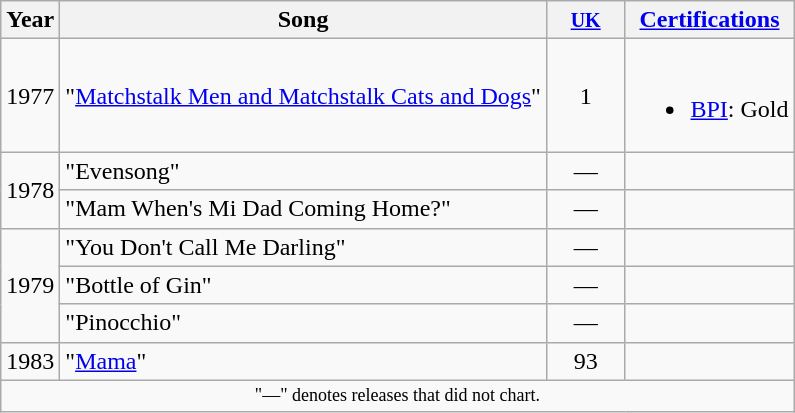<table class="wikitable">
<tr>
<th>Year</th>
<th>Song</th>
<th style="width:45px;"><small><a href='#'>UK</a></small><br></th>
<th><a href='#'>Certifications</a></th>
</tr>
<tr>
<td rowspan="1">1977</td>
<td>"<a href='#'>Matchstalk Men and Matchstalk Cats and Dogs</a>"</td>
<td align=center>1</td>
<td><br><ul><li><a href='#'>BPI</a>: Gold</li></ul></td>
</tr>
<tr>
<td rowspan="2">1978</td>
<td>"Evensong"</td>
<td align=center>—</td>
<td></td>
</tr>
<tr>
<td>"Mam When's Mi Dad Coming Home?"</td>
<td align=center>—</td>
<td></td>
</tr>
<tr>
<td rowspan="3">1979</td>
<td>"You Don't Call Me Darling"</td>
<td align=center>—</td>
<td></td>
</tr>
<tr>
<td>"Bottle of Gin"</td>
<td align=center>—</td>
<td></td>
</tr>
<tr>
<td>"Pinocchio"</td>
<td align=center>—</td>
<td></td>
</tr>
<tr>
<td rowspan="1">1983</td>
<td>"<a href='#'>Mama</a>"</td>
<td align=center>93</td>
<td></td>
</tr>
<tr>
<td colspan="7" style="text-align:center; font-size:9pt;">"—" denotes releases that did not chart.</td>
</tr>
</table>
